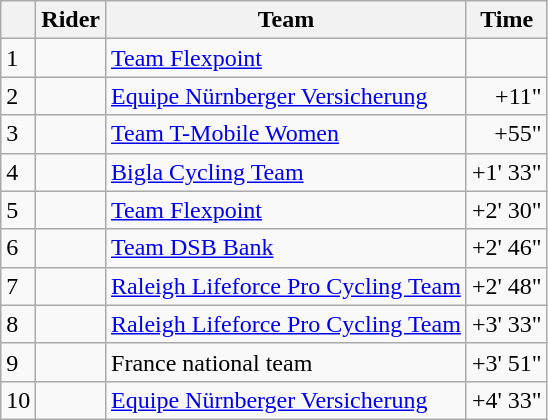<table class="wikitable">
<tr>
<th></th>
<th>Rider</th>
<th>Team</th>
<th>Time</th>
</tr>
<tr>
<td>1</td>
<td></td>
<td><a href='#'>Team Flexpoint</a></td>
<td align="right"></td>
</tr>
<tr>
<td>2</td>
<td></td>
<td><a href='#'>Equipe Nürnberger Versicherung</a></td>
<td align="right">+11"</td>
</tr>
<tr>
<td>3</td>
<td></td>
<td><a href='#'>Team T-Mobile Women</a></td>
<td align="right">+55"</td>
</tr>
<tr>
<td>4</td>
<td></td>
<td><a href='#'>Bigla Cycling Team</a></td>
<td align="right">+1' 33"</td>
</tr>
<tr>
<td>5</td>
<td></td>
<td><a href='#'>Team Flexpoint</a></td>
<td align="right">+2' 30"</td>
</tr>
<tr>
<td>6</td>
<td></td>
<td><a href='#'>Team DSB Bank</a></td>
<td align="right">+2' 46"</td>
</tr>
<tr>
<td>7</td>
<td></td>
<td><a href='#'>Raleigh Lifeforce Pro Cycling Team</a></td>
<td align="right">+2' 48"</td>
</tr>
<tr>
<td>8</td>
<td></td>
<td><a href='#'>Raleigh Lifeforce Pro Cycling Team</a></td>
<td align="right">+3' 33"</td>
</tr>
<tr>
<td>9</td>
<td></td>
<td>France national team</td>
<td align="right">+3' 51"</td>
</tr>
<tr>
<td>10</td>
<td></td>
<td><a href='#'>Equipe Nürnberger Versicherung</a></td>
<td align="right">+4' 33"</td>
</tr>
</table>
